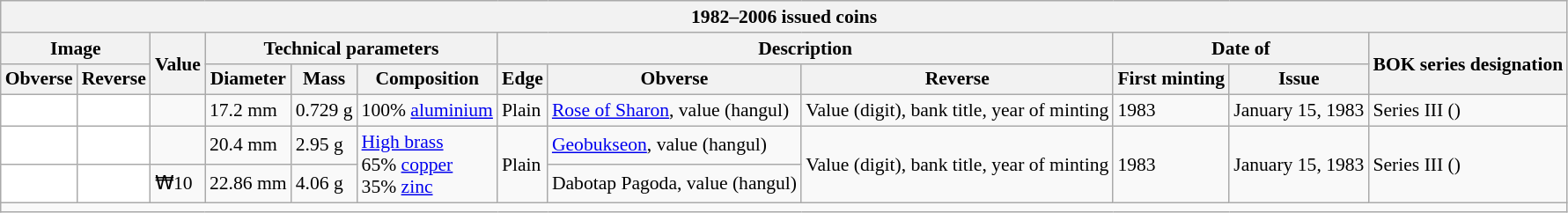<table class="wikitable" style="font-size: 90%">
<tr>
<th colspan="12">1982–2006 issued coins</th>
</tr>
<tr>
<th colspan="2">Image</th>
<th rowspan="2">Value</th>
<th colspan="3">Technical parameters</th>
<th colspan="3">Description</th>
<th colspan="2">Date of</th>
<th rowspan="2">BOK series designation</th>
</tr>
<tr>
<th>Obverse</th>
<th>Reverse</th>
<th>Diameter</th>
<th>Mass</th>
<th>Composition</th>
<th>Edge</th>
<th>Obverse</th>
<th>Reverse</th>
<th>First minting</th>
<th>Issue</th>
</tr>
<tr>
<td style="text-align:center; background:#fff;"></td>
<td style="text-align:center; background:#fff;"></td>
<td></td>
<td>17.2 mm</td>
<td>0.729 g</td>
<td>100% <a href='#'>aluminium</a></td>
<td>Plain</td>
<td><a href='#'>Rose of Sharon</a>, value (hangul)</td>
<td>Value (digit), bank title, year of minting</td>
<td>1983</td>
<td>January 15, 1983</td>
<td>Series III ()</td>
</tr>
<tr>
<td style="text-align:center; background:#fff;"></td>
<td style="text-align:center; background:#fff;"></td>
<td></td>
<td>20.4 mm</td>
<td>2.95 g</td>
<td rowspan="2"><a href='#'>High brass</a><br>65% <a href='#'>copper</a><br>35% <a href='#'>zinc</a></td>
<td rowspan="2">Plain</td>
<td><a href='#'>Geobukseon</a>, value (hangul)</td>
<td rowspan="2">Value (digit), bank title, year of minting</td>
<td rowspan="2">1983</td>
<td rowspan="2">January 15, 1983</td>
<td rowspan="2">Series III ()</td>
</tr>
<tr>
<td style="text-align:center; background:#fff;"></td>
<td style="text-align:center; background:#fff;"></td>
<td>₩10</td>
<td>22.86 mm</td>
<td>4.06 g</td>
<td>Dabotap Pagoda, value (hangul)</td>
</tr>
<tr>
<td colspan="12"></td>
</tr>
</table>
